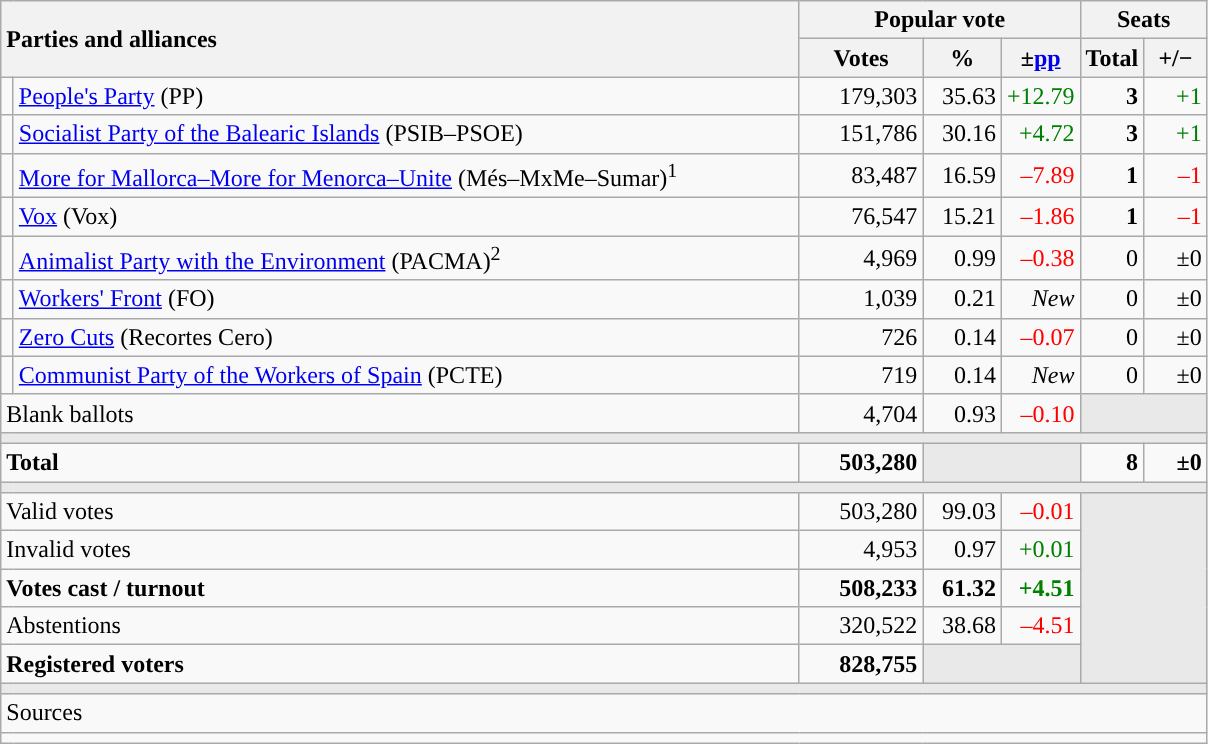<table class="wikitable" style="text-align:right;">
<tr>
<th style="text-align:left;" rowspan="2" colspan="2" width="525">Parties and alliances</th>
<th colspan="3">Popular vote</th>
<th colspan="2">Seats</th>
</tr>
<tr>
<th width="75">Votes</th>
<th width="45">%</th>
<th width="45">±<a href='#'>pp</a></th>
<th width="35">Total</th>
<th width="35">+/−</th>
</tr>
<tr>
<td width="1" style="color:inherit;background:"></td>
<td align="left"><a href='#'>People's Party</a> (PP)</td>
<td>179,303</td>
<td>35.63</td>
<td style="color:green;">+12.79</td>
<td><strong>3</strong></td>
<td style="color:green;">+1</td>
</tr>
<tr>
<td style="color:inherit;background:"></td>
<td align="left"><a href='#'>Socialist Party of the Balearic Islands</a> (PSIB–PSOE)</td>
<td>151,786</td>
<td>30.16</td>
<td style="color:green;">+4.72</td>
<td><strong>3</strong></td>
<td style="color:green;">+1</td>
</tr>
<tr>
<td style="color:inherit;background:"></td>
<td align="left"><a href='#'>More for Mallorca–More for Menorca–Unite</a> (Més–MxMe–Sumar)<sup>1</sup></td>
<td>83,487</td>
<td>16.59</td>
<td style="color:red;">–7.89</td>
<td><strong>1</strong></td>
<td style="color:red;">–1</td>
</tr>
<tr>
<td style="color:inherit;background:"></td>
<td align="left"><a href='#'>Vox</a> (Vox)</td>
<td>76,547</td>
<td>15.21</td>
<td style="color:red;">–1.86</td>
<td><strong>1</strong></td>
<td style="color:red;">–1</td>
</tr>
<tr>
<td style="color:inherit;background:"></td>
<td align="left"><a href='#'>Animalist Party with the Environment</a> (PACMA)<sup>2</sup></td>
<td>4,969</td>
<td>0.99</td>
<td style="color:red;">–0.38</td>
<td>0</td>
<td>±0</td>
</tr>
<tr>
<td style="color:inherit;background:"></td>
<td align="left"><a href='#'>Workers' Front</a> (FO)</td>
<td>1,039</td>
<td>0.21</td>
<td><em>New</em></td>
<td>0</td>
<td>±0</td>
</tr>
<tr>
<td style="color:inherit;background:"></td>
<td align="left"><a href='#'>Zero Cuts</a> (Recortes Cero)</td>
<td>726</td>
<td>0.14</td>
<td style="color:red;">–0.07</td>
<td>0</td>
<td>±0</td>
</tr>
<tr>
<td style="color:inherit;background:"></td>
<td align="left"><a href='#'>Communist Party of the Workers of Spain</a> (PCTE)</td>
<td>719</td>
<td>0.14</td>
<td><em>New</em></td>
<td>0</td>
<td>±0</td>
</tr>
<tr>
<td align="left" colspan="2">Blank ballots</td>
<td>4,704</td>
<td>0.93</td>
<td style="color:red;">–0.10</td>
<td bgcolor="#E9E9E9" colspan="2"></td>
</tr>
<tr>
<td colspan="7" bgcolor="#E9E9E9"></td>
</tr>
<tr style="font-weight:bold;">
<td align="left" colspan="2">Total</td>
<td>503,280</td>
<td bgcolor="#E9E9E9" colspan="2"></td>
<td>8</td>
<td>±0</td>
</tr>
<tr>
<td colspan="7" bgcolor="#E9E9E9"></td>
</tr>
<tr>
<td align="left" colspan="2">Valid votes</td>
<td>503,280</td>
<td>99.03</td>
<td style="color:red;">–0.01</td>
<td bgcolor="#E9E9E9" colspan="2" rowspan="5"></td>
</tr>
<tr>
<td align="left" colspan="2">Invalid votes</td>
<td>4,953</td>
<td>0.97</td>
<td style="color:green;">+0.01</td>
</tr>
<tr style="font-weight:bold;">
<td align="left" colspan="2">Votes cast / turnout</td>
<td>508,233</td>
<td>61.32</td>
<td style="color:green;">+4.51</td>
</tr>
<tr>
<td align="left" colspan="2">Abstentions</td>
<td>320,522</td>
<td>38.68</td>
<td style="color:red;">–4.51</td>
</tr>
<tr style="font-weight:bold;">
<td align="left" colspan="2">Registered voters</td>
<td>828,755</td>
<td bgcolor="#E9E9E9" colspan="2"></td>
</tr>
<tr>
<td colspan="7" bgcolor="#E9E9E9"></td>
</tr>
<tr>
<td align="left" colspan="7">Sources</td>
</tr>
<tr>
<td colspan="7" style="text-align:left; max-width:790px;"></td>
</tr>
</table>
